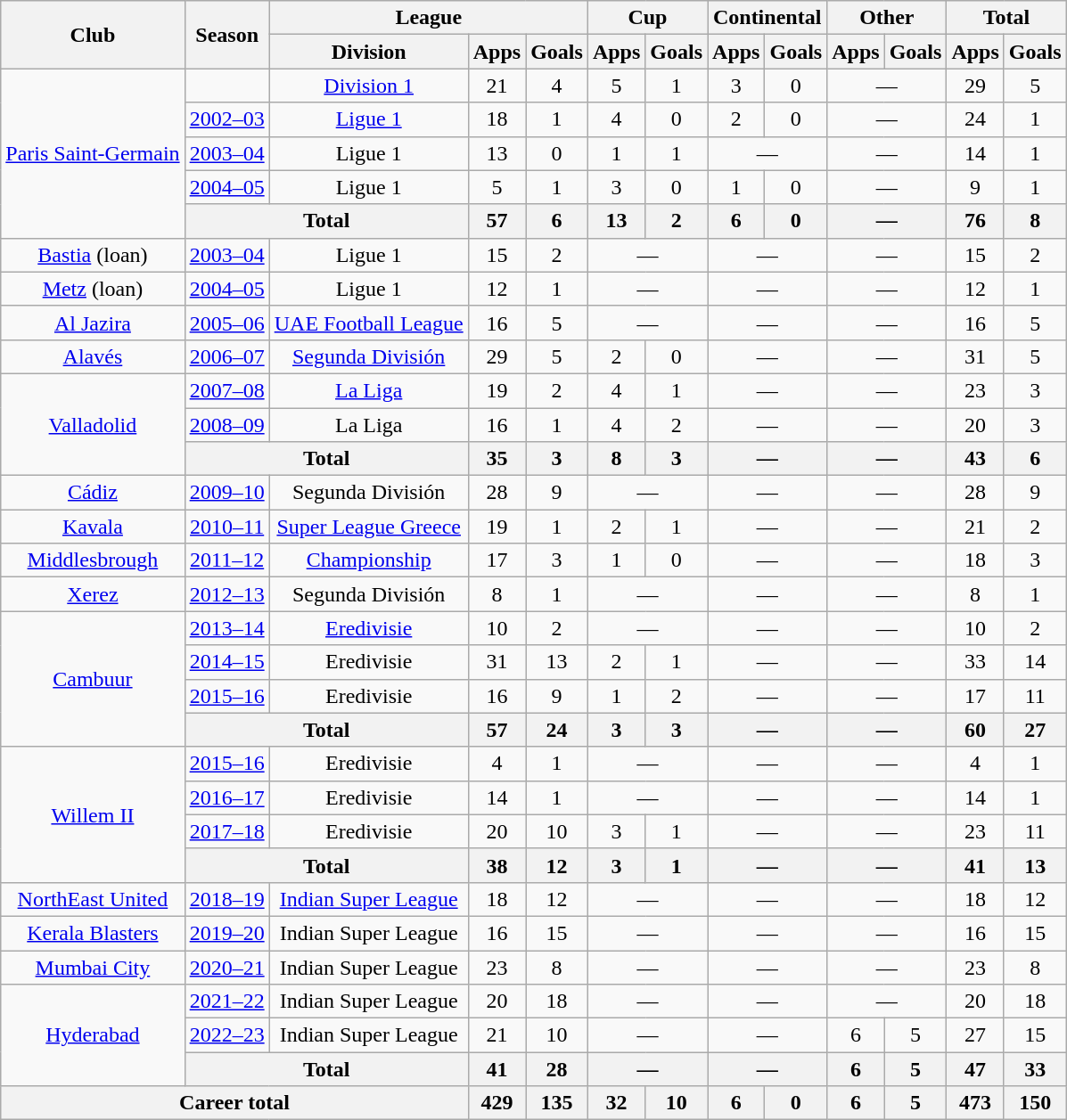<table class="wikitable" style="text-align:center">
<tr>
<th rowspan="2">Club</th>
<th rowspan="2">Season</th>
<th colspan="3">League</th>
<th colspan="2">Cup</th>
<th colspan="2">Continental</th>
<th colspan="2">Other</th>
<th colspan="2">Total</th>
</tr>
<tr>
<th>Division</th>
<th>Apps</th>
<th>Goals</th>
<th>Apps</th>
<th>Goals</th>
<th>Apps</th>
<th>Goals</th>
<th>Apps</th>
<th>Goals</th>
<th>Apps</th>
<th>Goals</th>
</tr>
<tr>
<td rowspan="5"><a href='#'>Paris Saint-Germain</a></td>
<td></td>
<td><a href='#'>Division 1</a></td>
<td>21</td>
<td>4</td>
<td>5</td>
<td>1</td>
<td>3</td>
<td>0</td>
<td colspan="2">—</td>
<td>29</td>
<td>5</td>
</tr>
<tr>
<td><a href='#'>2002–03</a></td>
<td><a href='#'>Ligue 1</a></td>
<td>18</td>
<td>1</td>
<td>4</td>
<td>0</td>
<td>2</td>
<td>0</td>
<td colspan="2">—</td>
<td>24</td>
<td>1</td>
</tr>
<tr>
<td><a href='#'>2003–04</a></td>
<td>Ligue 1</td>
<td>13</td>
<td>0</td>
<td>1</td>
<td>1</td>
<td colspan="2">—</td>
<td colspan="2">—</td>
<td>14</td>
<td>1</td>
</tr>
<tr>
<td><a href='#'>2004–05</a></td>
<td>Ligue 1</td>
<td>5</td>
<td>1</td>
<td>3</td>
<td>0</td>
<td>1</td>
<td>0</td>
<td colspan="2">—</td>
<td>9</td>
<td>1</td>
</tr>
<tr>
<th colspan="2">Total</th>
<th>57</th>
<th>6</th>
<th>13</th>
<th>2</th>
<th>6</th>
<th>0</th>
<th colspan="2">—</th>
<th>76</th>
<th>8</th>
</tr>
<tr>
<td><a href='#'>Bastia</a> (loan)</td>
<td><a href='#'>2003–04</a></td>
<td>Ligue 1</td>
<td>15</td>
<td>2</td>
<td colspan="2">—</td>
<td colspan="2">—</td>
<td colspan="2">—</td>
<td>15</td>
<td>2</td>
</tr>
<tr>
<td><a href='#'>Metz</a> (loan)</td>
<td><a href='#'>2004–05</a></td>
<td>Ligue 1</td>
<td>12</td>
<td>1</td>
<td colspan="2">—</td>
<td colspan="2">—</td>
<td colspan="2">—</td>
<td>12</td>
<td>1</td>
</tr>
<tr>
<td><a href='#'>Al Jazira</a></td>
<td><a href='#'>2005–06</a></td>
<td><a href='#'>UAE Football League</a></td>
<td>16</td>
<td>5</td>
<td colspan="2">—</td>
<td colspan="2">—</td>
<td colspan="2">—</td>
<td>16</td>
<td>5</td>
</tr>
<tr>
<td><a href='#'>Alavés</a></td>
<td><a href='#'>2006–07</a></td>
<td><a href='#'>Segunda División</a></td>
<td>29</td>
<td>5</td>
<td>2</td>
<td>0</td>
<td colspan="2">—</td>
<td colspan="2">—</td>
<td>31</td>
<td>5</td>
</tr>
<tr>
<td rowspan="3"><a href='#'>Valladolid</a></td>
<td><a href='#'>2007–08</a></td>
<td><a href='#'>La Liga</a></td>
<td>19</td>
<td>2</td>
<td>4</td>
<td>1</td>
<td colspan="2">—</td>
<td colspan="2">—</td>
<td>23</td>
<td>3</td>
</tr>
<tr>
<td><a href='#'>2008–09</a></td>
<td>La Liga</td>
<td>16</td>
<td>1</td>
<td>4</td>
<td>2</td>
<td colspan="2">—</td>
<td colspan="2">—</td>
<td>20</td>
<td>3</td>
</tr>
<tr>
<th colspan="2">Total</th>
<th>35</th>
<th>3</th>
<th>8</th>
<th>3</th>
<th colspan="2">—</th>
<th colspan="2">—</th>
<th>43</th>
<th>6</th>
</tr>
<tr>
<td><a href='#'>Cádiz</a></td>
<td><a href='#'>2009–10</a></td>
<td>Segunda División</td>
<td>28</td>
<td>9</td>
<td colspan="2">—</td>
<td colspan="2">—</td>
<td colspan="2">—</td>
<td>28</td>
<td>9</td>
</tr>
<tr>
<td><a href='#'>Kavala</a></td>
<td><a href='#'>2010–11</a></td>
<td><a href='#'>Super League Greece</a></td>
<td>19</td>
<td>1</td>
<td>2</td>
<td>1</td>
<td colspan="2">—</td>
<td colspan="2">—</td>
<td>21</td>
<td>2</td>
</tr>
<tr>
<td><a href='#'>Middlesbrough</a></td>
<td><a href='#'>2011–12</a></td>
<td><a href='#'>Championship</a></td>
<td>17</td>
<td>3</td>
<td>1</td>
<td>0</td>
<td colspan="2">—</td>
<td colspan="2">—</td>
<td>18</td>
<td>3</td>
</tr>
<tr>
<td><a href='#'>Xerez</a></td>
<td><a href='#'>2012–13</a></td>
<td>Segunda División</td>
<td>8</td>
<td>1</td>
<td colspan="2">—</td>
<td colspan="2">—</td>
<td colspan="2">—</td>
<td>8</td>
<td>1</td>
</tr>
<tr>
<td rowspan="4"><a href='#'>Cambuur</a></td>
<td><a href='#'>2013–14</a></td>
<td><a href='#'>Eredivisie</a></td>
<td>10</td>
<td>2</td>
<td colspan="2">—</td>
<td colspan="2">—</td>
<td colspan="2">—</td>
<td>10</td>
<td>2</td>
</tr>
<tr>
<td><a href='#'>2014–15</a></td>
<td>Eredivisie</td>
<td>31</td>
<td>13</td>
<td>2</td>
<td>1</td>
<td colspan="2">—</td>
<td colspan="2">—</td>
<td>33</td>
<td>14</td>
</tr>
<tr>
<td><a href='#'>2015–16</a></td>
<td>Eredivisie</td>
<td>16</td>
<td>9</td>
<td>1</td>
<td>2</td>
<td colspan="2">—</td>
<td colspan="2">—</td>
<td>17</td>
<td>11</td>
</tr>
<tr>
<th colspan="2">Total</th>
<th>57</th>
<th>24</th>
<th>3</th>
<th>3</th>
<th colspan="2">—</th>
<th colspan="2">—</th>
<th>60</th>
<th>27</th>
</tr>
<tr>
<td rowspan="4"><a href='#'>Willem II</a></td>
<td><a href='#'>2015–16</a></td>
<td>Eredivisie</td>
<td>4</td>
<td>1</td>
<td colspan="2">—</td>
<td colspan="2">—</td>
<td colspan="2">—</td>
<td>4</td>
<td>1</td>
</tr>
<tr>
<td><a href='#'>2016–17</a></td>
<td>Eredivisie</td>
<td>14</td>
<td>1</td>
<td colspan="2">—</td>
<td colspan="2">—</td>
<td colspan="2">—</td>
<td>14</td>
<td>1</td>
</tr>
<tr>
<td><a href='#'>2017–18</a></td>
<td>Eredivisie</td>
<td>20</td>
<td>10</td>
<td>3</td>
<td>1</td>
<td colspan="2">—</td>
<td colspan="2">—</td>
<td>23</td>
<td>11</td>
</tr>
<tr>
<th colspan="2">Total</th>
<th>38</th>
<th>12</th>
<th>3</th>
<th>1</th>
<th colspan="2">—</th>
<th colspan="2">—</th>
<th>41</th>
<th>13</th>
</tr>
<tr>
<td><a href='#'>NorthEast United</a></td>
<td><a href='#'>2018–19</a></td>
<td><a href='#'>Indian Super League</a></td>
<td>18</td>
<td>12</td>
<td colspan="2">—</td>
<td colspan="2">—</td>
<td colspan="2">—</td>
<td>18</td>
<td>12</td>
</tr>
<tr>
<td><a href='#'>Kerala Blasters</a></td>
<td><a href='#'>2019–20</a></td>
<td>Indian Super League</td>
<td>16</td>
<td>15</td>
<td colspan="2">—</td>
<td colspan="2">—</td>
<td colspan="2">—</td>
<td>16</td>
<td>15</td>
</tr>
<tr>
<td><a href='#'>Mumbai City</a></td>
<td><a href='#'>2020–21</a></td>
<td>Indian Super League</td>
<td>23</td>
<td>8</td>
<td colspan="2">—</td>
<td colspan="2">—</td>
<td colspan="2">—</td>
<td>23</td>
<td>8</td>
</tr>
<tr>
<td rowspan="3"><a href='#'>Hyderabad</a></td>
<td><a href='#'>2021–22</a></td>
<td>Indian Super League</td>
<td>20</td>
<td>18</td>
<td colspan="2">—</td>
<td colspan="2">—</td>
<td colspan="2">—</td>
<td>20</td>
<td>18</td>
</tr>
<tr>
<td><a href='#'>2022–23</a></td>
<td>Indian Super League</td>
<td>21</td>
<td>10</td>
<td colspan="2">—</td>
<td colspan="2">—</td>
<td>6</td>
<td>5</td>
<td>27</td>
<td>15</td>
</tr>
<tr>
<th colspan="2">Total</th>
<th>41</th>
<th>28</th>
<th colspan="2">—</th>
<th colspan="2">—</th>
<th>6</th>
<th>5</th>
<th>47</th>
<th>33</th>
</tr>
<tr>
<th colspan="3">Career total</th>
<th>429</th>
<th>135</th>
<th>32</th>
<th>10</th>
<th>6</th>
<th>0</th>
<th>6</th>
<th>5</th>
<th>473</th>
<th>150</th>
</tr>
</table>
